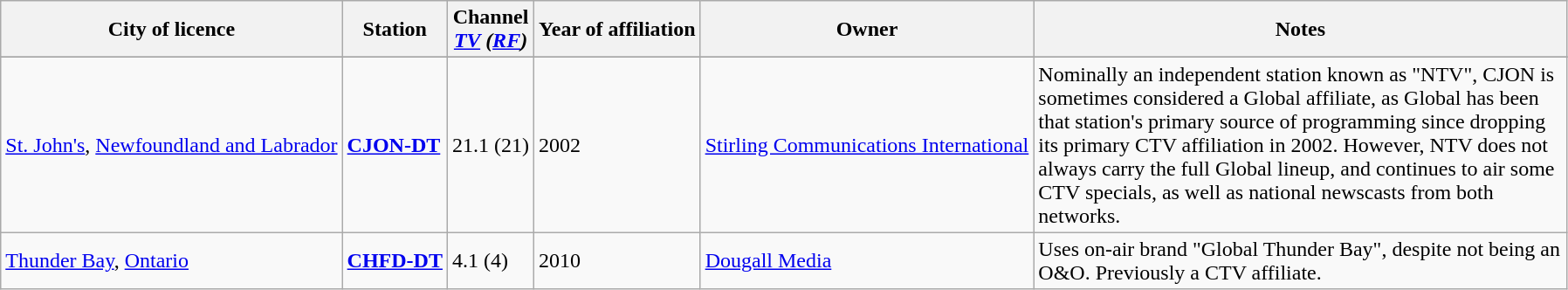<table class="wikitable unsortable">
<tr>
<th>City of licence</th>
<th>Station</th>
<th>Channel<br><em><a href='#'>TV</a> (<a href='#'>RF</a>)</em></th>
<th>Year of affiliation</th>
<th>Owner</th>
<th style="width:400px;">Notes</th>
</tr>
<tr style="vertical-align: top; text-align: left;">
</tr>
<tr>
<td><a href='#'>St. John's</a>, <a href='#'>Newfoundland and Labrador</a></td>
<td><strong><a href='#'>CJON-DT</a></strong><br></td>
<td>21.1 (21)</td>
<td>2002</td>
<td><a href='#'>Stirling Communications International</a></td>
<td>Nominally an independent station known as "NTV", CJON is sometimes considered a Global affiliate, as Global has been that station's primary source of programming since dropping its primary CTV affiliation in 2002. However, NTV does not always carry the full Global lineup, and continues to air some CTV specials, as well as national newscasts from both networks.</td>
</tr>
<tr>
<td><a href='#'>Thunder Bay</a>, <a href='#'>Ontario</a></td>
<td><strong><a href='#'>CHFD-DT</a></strong></td>
<td>4.1 (4)</td>
<td>2010</td>
<td><a href='#'>Dougall Media</a></td>
<td>Uses on-air brand "Global Thunder Bay", despite not being an O&O. Previously a CTV affiliate.</td>
</tr>
</table>
